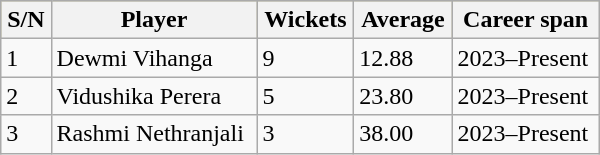<table class="wikitable"  style="width: 400px;">
<tr bgcolor=#bdb76b>
<th>S/N</th>
<th>Player</th>
<th>Wickets</th>
<th>Average</th>
<th>Career span</th>
</tr>
<tr>
<td>1</td>
<td>Dewmi Vihanga</td>
<td>9</td>
<td>12.88</td>
<td>2023–Present</td>
</tr>
<tr>
<td>2</td>
<td>Vidushika Perera</td>
<td>5</td>
<td>23.80</td>
<td>2023–Present</td>
</tr>
<tr>
<td>3</td>
<td>Rashmi Nethranjali</td>
<td>3</td>
<td>38.00</td>
<td>2023–Present</td>
</tr>
</table>
